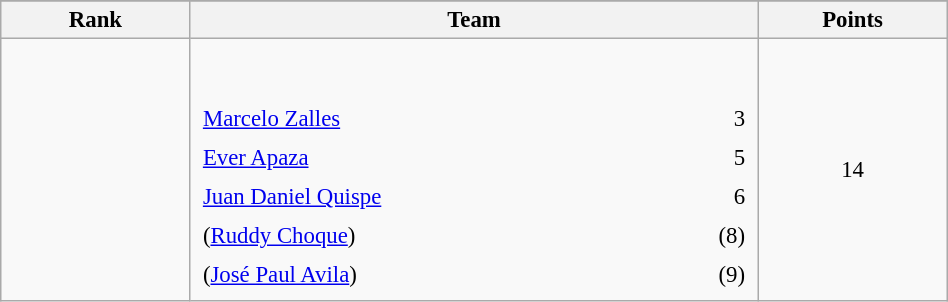<table class="wikitable sortable" style=" text-align:center; font-size:95%;" width="50%">
<tr>
</tr>
<tr>
<th width=10%>Rank</th>
<th width=30%>Team</th>
<th width=10%>Points</th>
</tr>
<tr>
<td align=center></td>
<td align=left> <br><br><table width=100%>
<tr>
<td align=left style="border:0"><a href='#'>Marcelo Zalles</a></td>
<td align=right style="border:0">3</td>
</tr>
<tr>
<td align=left style="border:0"><a href='#'>Ever Apaza</a></td>
<td align=right style="border:0">5</td>
</tr>
<tr>
<td align=left style="border:0"><a href='#'>Juan Daniel Quispe</a></td>
<td align=right style="border:0">6</td>
</tr>
<tr>
<td align=left style="border:0">(<a href='#'>Ruddy Choque</a>)</td>
<td align=right style="border:0">(8)</td>
</tr>
<tr>
<td align=left style="border:0">(<a href='#'>José Paul Avila</a>)</td>
<td align=right style="border:0">(9)</td>
</tr>
</table>
</td>
<td>14</td>
</tr>
</table>
